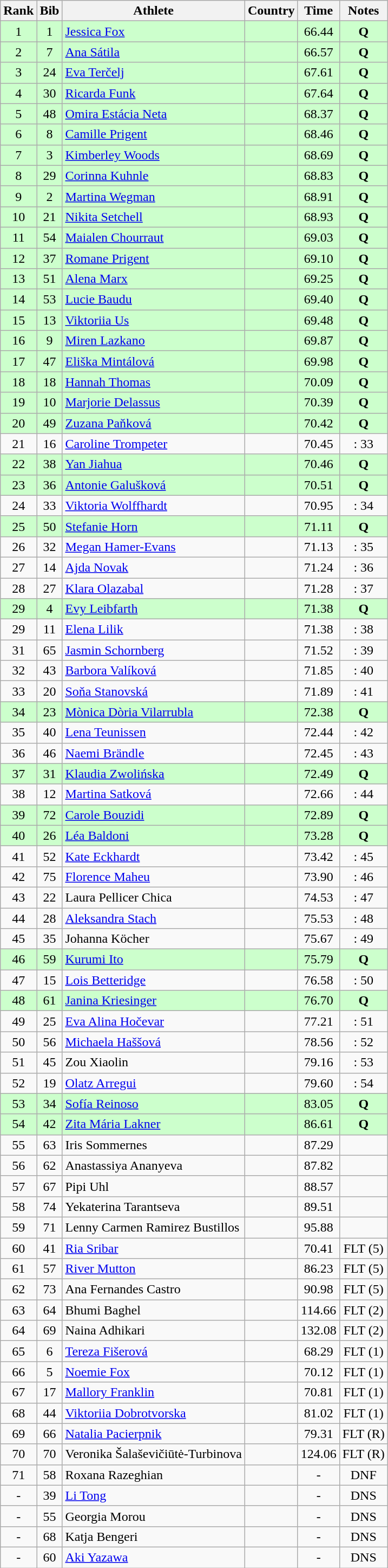<table class="wikitable" style="text-align:center">
<tr>
<th>Rank</th>
<th>Bib</th>
<th>Athlete</th>
<th>Country</th>
<th>Time</th>
<th>Notes</th>
</tr>
<tr bgcolor=ccffcc>
<td>1</td>
<td>1</td>
<td align=left><a href='#'>Jessica Fox</a></td>
<td align=left></td>
<td>66.44</td>
<td><strong>Q</strong></td>
</tr>
<tr bgcolor=ccffcc>
<td>2</td>
<td>7</td>
<td align=left><a href='#'>Ana Sátila</a></td>
<td align=left></td>
<td>66.57</td>
<td><strong>Q</strong></td>
</tr>
<tr bgcolor=ccffcc>
<td>3</td>
<td>24</td>
<td align=left><a href='#'>Eva Terčelj</a></td>
<td align=left></td>
<td>67.61</td>
<td><strong>Q</strong></td>
</tr>
<tr bgcolor=ccffcc>
<td>4</td>
<td>30</td>
<td align=left><a href='#'>Ricarda Funk</a></td>
<td align=left></td>
<td>67.64</td>
<td><strong>Q</strong></td>
</tr>
<tr bgcolor=ccffcc>
<td>5</td>
<td>48</td>
<td align=left><a href='#'>Omira Estácia Neta</a></td>
<td align=left></td>
<td>68.37</td>
<td><strong>Q</strong></td>
</tr>
<tr bgcolor=ccffcc>
<td>6</td>
<td>8</td>
<td align=left><a href='#'>Camille Prigent</a></td>
<td align=left></td>
<td>68.46</td>
<td><strong>Q</strong></td>
</tr>
<tr bgcolor=ccffcc>
<td>7</td>
<td>3</td>
<td align=left><a href='#'>Kimberley Woods</a></td>
<td align=left></td>
<td>68.69</td>
<td><strong>Q</strong></td>
</tr>
<tr bgcolor=ccffcc>
<td>8</td>
<td>29</td>
<td align=left><a href='#'>Corinna Kuhnle</a></td>
<td align=left></td>
<td>68.83</td>
<td><strong>Q</strong></td>
</tr>
<tr bgcolor=ccffcc>
<td>9</td>
<td>2</td>
<td align=left><a href='#'>Martina Wegman</a></td>
<td align=left></td>
<td>68.91</td>
<td><strong>Q</strong></td>
</tr>
<tr bgcolor=ccffcc>
<td>10</td>
<td>21</td>
<td align=left><a href='#'>Nikita Setchell</a></td>
<td align=left></td>
<td>68.93</td>
<td><strong>Q</strong></td>
</tr>
<tr bgcolor=ccffcc>
<td>11</td>
<td>54</td>
<td align=left><a href='#'>Maialen Chourraut</a></td>
<td align=left></td>
<td>69.03</td>
<td><strong>Q</strong></td>
</tr>
<tr bgcolor=ccffcc>
<td>12</td>
<td>37</td>
<td align=left><a href='#'>Romane Prigent</a></td>
<td align=left></td>
<td>69.10</td>
<td><strong>Q</strong></td>
</tr>
<tr bgcolor=ccffcc>
<td>13</td>
<td>51</td>
<td align=left><a href='#'>Alena Marx</a></td>
<td align=left></td>
<td>69.25</td>
<td><strong>Q</strong></td>
</tr>
<tr bgcolor=ccffcc>
<td>14</td>
<td>53</td>
<td align=left><a href='#'>Lucie Baudu</a></td>
<td align=left></td>
<td>69.40</td>
<td><strong>Q</strong></td>
</tr>
<tr bgcolor=ccffcc>
<td>15</td>
<td>13</td>
<td align=left><a href='#'>Viktoriia Us</a></td>
<td align=left></td>
<td>69.48</td>
<td><strong>Q</strong></td>
</tr>
<tr bgcolor=ccffcc>
<td>16</td>
<td>9</td>
<td align=left><a href='#'>Miren Lazkano</a></td>
<td align=left></td>
<td>69.87</td>
<td><strong>Q</strong></td>
</tr>
<tr bgcolor=ccffcc>
<td>17</td>
<td>47</td>
<td align=left><a href='#'>Eliška Mintálová</a></td>
<td align=left></td>
<td>69.98</td>
<td><strong>Q</strong></td>
</tr>
<tr bgcolor=ccffcc>
<td>18</td>
<td>18</td>
<td align=left><a href='#'>Hannah Thomas</a></td>
<td align=left></td>
<td>70.09</td>
<td><strong>Q</strong></td>
</tr>
<tr bgcolor=ccffcc>
<td>19</td>
<td>10</td>
<td align=left><a href='#'>Marjorie Delassus</a></td>
<td align=left></td>
<td>70.39</td>
<td><strong>Q</strong></td>
</tr>
<tr bgcolor=ccffcc>
<td>20</td>
<td>49</td>
<td align=left><a href='#'>Zuzana Paňková</a></td>
<td align=left></td>
<td>70.42</td>
<td><strong>Q</strong></td>
</tr>
<tr>
<td>21</td>
<td>16</td>
<td align=left><a href='#'>Caroline Trompeter</a></td>
<td align=left></td>
<td>70.45</td>
<td>: 33</td>
</tr>
<tr bgcolor=ccffcc>
<td>22</td>
<td>38</td>
<td align=left><a href='#'>Yan Jiahua</a></td>
<td align=left></td>
<td>70.46</td>
<td><strong>Q</strong></td>
</tr>
<tr bgcolor=ccffcc>
<td>23</td>
<td>36</td>
<td align=left><a href='#'>Antonie Galušková</a></td>
<td align=left></td>
<td>70.51</td>
<td><strong>Q</strong></td>
</tr>
<tr>
<td>24</td>
<td>33</td>
<td align=left><a href='#'>Viktoria Wolffhardt</a></td>
<td align=left></td>
<td>70.95</td>
<td>: 34</td>
</tr>
<tr bgcolor=ccffcc>
<td>25</td>
<td>50</td>
<td align=left><a href='#'>Stefanie Horn</a></td>
<td align=left></td>
<td>71.11</td>
<td><strong>Q</strong></td>
</tr>
<tr>
<td>26</td>
<td>32</td>
<td align=left><a href='#'>Megan Hamer-Evans</a></td>
<td align=left></td>
<td>71.13</td>
<td>: 35</td>
</tr>
<tr>
<td>27</td>
<td>14</td>
<td align=left><a href='#'>Ajda Novak</a></td>
<td align=left></td>
<td>71.24</td>
<td>: 36</td>
</tr>
<tr>
<td>28</td>
<td>27</td>
<td align=left><a href='#'>Klara Olazabal</a></td>
<td align=left></td>
<td>71.28</td>
<td>: 37</td>
</tr>
<tr bgcolor=ccffcc>
<td>29</td>
<td>4</td>
<td align=left><a href='#'>Evy Leibfarth</a></td>
<td align=left></td>
<td>71.38</td>
<td><strong>Q</strong></td>
</tr>
<tr>
<td>29</td>
<td>11</td>
<td align=left><a href='#'>Elena Lilik</a></td>
<td align=left></td>
<td>71.38</td>
<td>: 38</td>
</tr>
<tr>
<td>31</td>
<td>65</td>
<td align=left><a href='#'>Jasmin Schornberg</a></td>
<td align=left></td>
<td>71.52</td>
<td>: 39</td>
</tr>
<tr>
<td>32</td>
<td>43</td>
<td align=left><a href='#'>Barbora Valíková</a></td>
<td align=left></td>
<td>71.85</td>
<td>: 40</td>
</tr>
<tr>
<td>33</td>
<td>20</td>
<td align=left><a href='#'>Soňa Stanovská</a></td>
<td align=left></td>
<td>71.89</td>
<td>: 41</td>
</tr>
<tr bgcolor=ccffcc>
<td>34</td>
<td>23</td>
<td align=left><a href='#'>Mònica Dòria Vilarrubla</a></td>
<td align=left></td>
<td>72.38</td>
<td><strong>Q</strong></td>
</tr>
<tr>
<td>35</td>
<td>40</td>
<td align=left><a href='#'>Lena Teunissen</a></td>
<td align=left></td>
<td>72.44</td>
<td>: 42</td>
</tr>
<tr>
<td>36</td>
<td>46</td>
<td align=left><a href='#'>Naemi Brändle</a></td>
<td align=left></td>
<td>72.45</td>
<td>: 43</td>
</tr>
<tr bgcolor=ccffcc>
<td>37</td>
<td>31</td>
<td align=left><a href='#'>Klaudia Zwolińska</a></td>
<td align=left></td>
<td>72.49</td>
<td><strong>Q</strong></td>
</tr>
<tr>
<td>38</td>
<td>12</td>
<td align=left><a href='#'>Martina Satková</a></td>
<td align=left></td>
<td>72.66</td>
<td>: 44</td>
</tr>
<tr bgcolor=ccffcc>
<td>39</td>
<td>72</td>
<td align=left><a href='#'>Carole Bouzidi</a></td>
<td align=left></td>
<td>72.89</td>
<td><strong>Q</strong></td>
</tr>
<tr bgcolor=ccffcc>
<td>40</td>
<td>26</td>
<td align=left><a href='#'>Léa Baldoni</a></td>
<td align=left></td>
<td>73.28</td>
<td><strong>Q</strong></td>
</tr>
<tr>
<td>41</td>
<td>52</td>
<td align=left><a href='#'>Kate Eckhardt</a></td>
<td align=left></td>
<td>73.42</td>
<td>: 45</td>
</tr>
<tr>
<td>42</td>
<td>75</td>
<td align=left><a href='#'>Florence Maheu</a></td>
<td align=left></td>
<td>73.90</td>
<td>: 46</td>
</tr>
<tr>
<td>43</td>
<td>22</td>
<td align=left>Laura Pellicer Chica</td>
<td align=left></td>
<td>74.53</td>
<td>: 47</td>
</tr>
<tr>
<td>44</td>
<td>28</td>
<td align=left><a href='#'>Aleksandra Stach</a></td>
<td align=left></td>
<td>75.53</td>
<td>: 48</td>
</tr>
<tr>
<td>45</td>
<td>35</td>
<td align=left>Johanna Köcher</td>
<td align=left></td>
<td>75.67</td>
<td>: 49</td>
</tr>
<tr bgcolor=ccffcc>
<td>46</td>
<td>59</td>
<td align=left><a href='#'>Kurumi Ito</a></td>
<td align=left></td>
<td>75.79</td>
<td><strong>Q</strong></td>
</tr>
<tr>
<td>47</td>
<td>15</td>
<td align=left><a href='#'>Lois Betteridge</a></td>
<td align=left></td>
<td>76.58</td>
<td>: 50</td>
</tr>
<tr bgcolor=ccffcc>
<td>48</td>
<td>61</td>
<td align=left><a href='#'>Janina Kriesinger</a></td>
<td align=left></td>
<td>76.70</td>
<td><strong>Q</strong></td>
</tr>
<tr>
<td>49</td>
<td>25</td>
<td align=left><a href='#'>Eva Alina Hočevar</a></td>
<td align=left></td>
<td>77.21</td>
<td>: 51</td>
</tr>
<tr>
<td>50</td>
<td>56</td>
<td align=left><a href='#'>Michaela Haššová</a></td>
<td align=left></td>
<td>78.56</td>
<td>: 52</td>
</tr>
<tr>
<td>51</td>
<td>45</td>
<td align=left>Zou Xiaolin</td>
<td align=left></td>
<td>79.16</td>
<td>: 53</td>
</tr>
<tr>
<td>52</td>
<td>19</td>
<td align=left><a href='#'>Olatz Arregui</a></td>
<td align=left></td>
<td>79.60</td>
<td>: 54</td>
</tr>
<tr bgcolor=ccffcc>
<td>53</td>
<td>34</td>
<td align=left><a href='#'>Sofía Reinoso</a></td>
<td align=left></td>
<td>83.05</td>
<td><strong>Q</strong></td>
</tr>
<tr bgcolor=ccffcc>
<td>54</td>
<td>42</td>
<td align=left><a href='#'>Zita Mária Lakner</a></td>
<td align=left></td>
<td>86.61</td>
<td><strong>Q</strong></td>
</tr>
<tr>
<td>55</td>
<td>63</td>
<td align=left>Iris Sommernes</td>
<td align=left></td>
<td>87.29</td>
<td></td>
</tr>
<tr>
<td>56</td>
<td>62</td>
<td align=left>Anastassiya Ananyeva</td>
<td align=left></td>
<td>87.82</td>
<td></td>
</tr>
<tr>
<td>57</td>
<td>67</td>
<td align=left>Pipi Uhl</td>
<td align=left></td>
<td>88.57</td>
<td></td>
</tr>
<tr>
<td>58</td>
<td>74</td>
<td align=left>Yekaterina Tarantseva</td>
<td align=left></td>
<td>89.51</td>
<td></td>
</tr>
<tr>
<td>59</td>
<td>71</td>
<td align=left>Lenny Carmen Ramirez Bustillos</td>
<td align=left></td>
<td>95.88</td>
<td></td>
</tr>
<tr>
<td>60</td>
<td>41</td>
<td align=left><a href='#'>Ria Sribar</a></td>
<td align=left></td>
<td>70.41</td>
<td>FLT (5)</td>
</tr>
<tr>
<td>61</td>
<td>57</td>
<td align=left><a href='#'>River Mutton</a></td>
<td align=left></td>
<td>86.23</td>
<td>FLT (5)</td>
</tr>
<tr>
<td>62</td>
<td>73</td>
<td align=left>Ana Fernandes Castro</td>
<td align=left></td>
<td>90.98</td>
<td>FLT (5)</td>
</tr>
<tr>
<td>63</td>
<td>64</td>
<td align=left>Bhumi Baghel</td>
<td align=left></td>
<td>114.66</td>
<td>FLT (2)</td>
</tr>
<tr>
<td>64</td>
<td>69</td>
<td align=left>Naina Adhikari</td>
<td align=left></td>
<td>132.08</td>
<td>FLT (2)</td>
</tr>
<tr>
<td>65</td>
<td>6</td>
<td align=left><a href='#'>Tereza Fišerová</a></td>
<td align=left></td>
<td>68.29</td>
<td>FLT (1)</td>
</tr>
<tr>
<td>66</td>
<td>5</td>
<td align=left><a href='#'>Noemie Fox</a></td>
<td align=left></td>
<td>70.12</td>
<td>FLT (1)</td>
</tr>
<tr>
<td>67</td>
<td>17</td>
<td align=left><a href='#'>Mallory Franklin</a></td>
<td align=left></td>
<td>70.81</td>
<td>FLT (1)</td>
</tr>
<tr>
<td>68</td>
<td>44</td>
<td align=left><a href='#'>Viktoriia Dobrotvorska</a></td>
<td align=left></td>
<td>81.02</td>
<td>FLT (1)</td>
</tr>
<tr>
<td>69</td>
<td>66</td>
<td align=left><a href='#'>Natalia Pacierpnik</a></td>
<td align=left></td>
<td>79.31</td>
<td>FLT (R)</td>
</tr>
<tr>
<td>70</td>
<td>70</td>
<td align=left>Veronika Šalaševičiūtė-Turbinova</td>
<td align=left></td>
<td>124.06</td>
<td>FLT (R)</td>
</tr>
<tr>
<td>71</td>
<td>58</td>
<td align=left>Roxana Razeghian</td>
<td align=left></td>
<td>-</td>
<td>DNF</td>
</tr>
<tr>
<td>-</td>
<td>39</td>
<td align=left><a href='#'>Li Tong</a></td>
<td align=left></td>
<td>-</td>
<td>DNS</td>
</tr>
<tr>
<td>-</td>
<td>55</td>
<td align=left>Georgia Morou</td>
<td align=left></td>
<td>-</td>
<td>DNS</td>
</tr>
<tr>
<td>-</td>
<td>68</td>
<td align=left>Katja Bengeri</td>
<td align=left></td>
<td>-</td>
<td>DNS</td>
</tr>
<tr>
<td>-</td>
<td>60</td>
<td align=left><a href='#'>Aki Yazawa</a></td>
<td align=left></td>
<td>-</td>
<td>DNS</td>
</tr>
</table>
